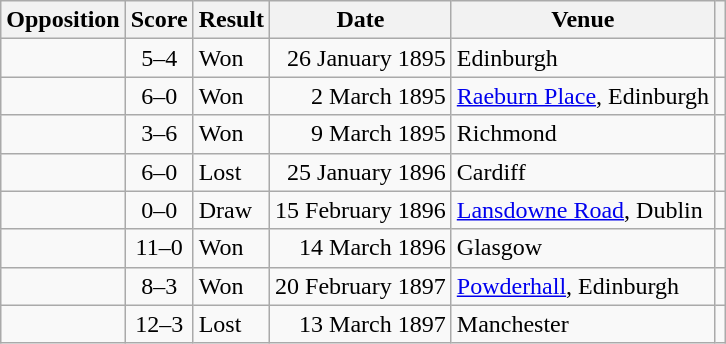<table class="wikitable sortable">
<tr>
<th>Opposition</th>
<th>Score</th>
<th>Result</th>
<th>Date</th>
<th>Venue</th>
<th scope="col" class="unsortable"></th>
</tr>
<tr>
<td></td>
<td align="center">5–4</td>
<td>Won</td>
<td align=right>26 January 1895</td>
<td>Edinburgh</td>
<td></td>
</tr>
<tr>
<td></td>
<td align="center">6–0</td>
<td>Won</td>
<td align=right>2 March 1895</td>
<td><a href='#'>Raeburn Place</a>, Edinburgh</td>
<td></td>
</tr>
<tr>
<td></td>
<td align="center">3–6</td>
<td>Won</td>
<td align=right>9 March 1895</td>
<td>Richmond</td>
<td></td>
</tr>
<tr>
<td></td>
<td align="center">6–0</td>
<td>Lost</td>
<td align=right>25 January 1896</td>
<td>Cardiff</td>
<td></td>
</tr>
<tr>
<td></td>
<td align="center">0–0</td>
<td>Draw</td>
<td align=right>15 February 1896</td>
<td><a href='#'>Lansdowne Road</a>, Dublin</td>
<td></td>
</tr>
<tr>
<td></td>
<td align="center">11–0</td>
<td>Won</td>
<td align=right>14 March 1896</td>
<td>Glasgow</td>
<td></td>
</tr>
<tr>
<td></td>
<td align="center">8–3</td>
<td>Won</td>
<td align=right>20 February 1897</td>
<td><a href='#'>Powderhall</a>, Edinburgh</td>
<td></td>
</tr>
<tr>
<td></td>
<td align="center">12–3</td>
<td>Lost</td>
<td align=right>13 March 1897</td>
<td>Manchester</td>
<td></td>
</tr>
</table>
